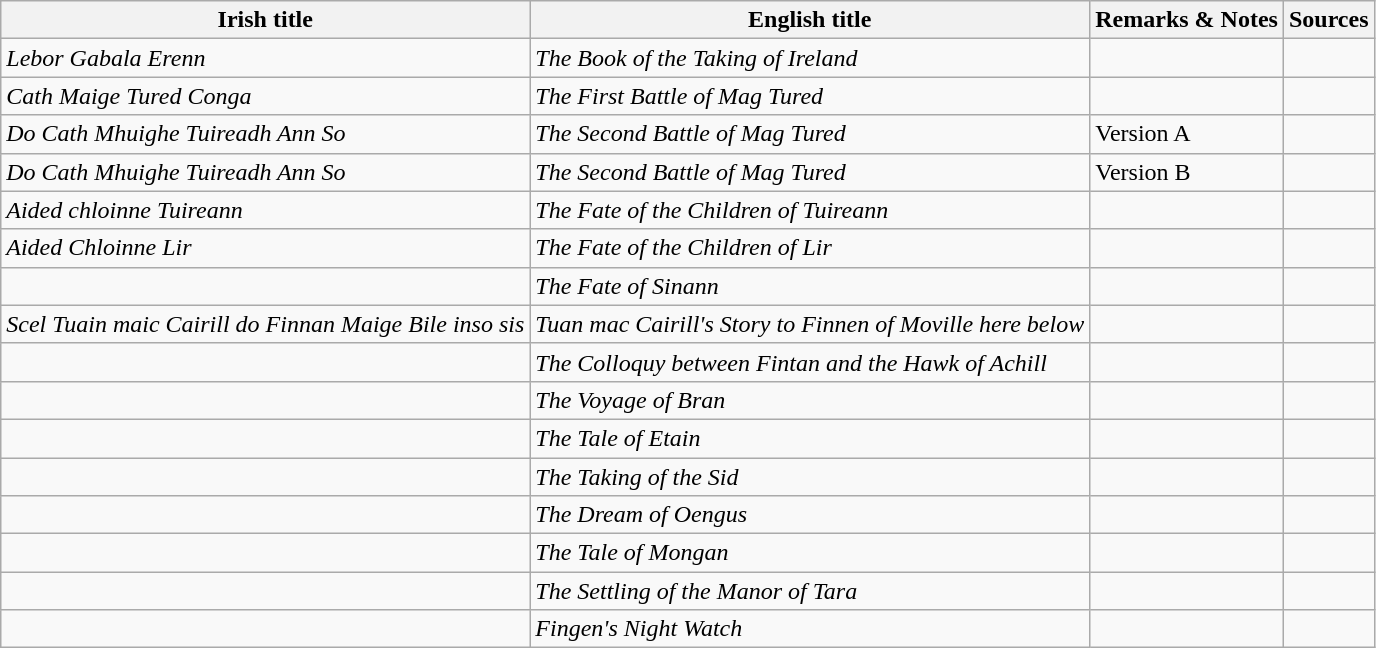<table style="text-align:left;vertical-align:top;" class="wikitable">
<tr style="vertical-align:bottom;">
<th>Irish title</th>
<th>English title</th>
<th>Remarks & Notes</th>
<th>Sources</th>
</tr>
<tr style="vertical-align:top;">
<td><em>Lebor Gabala Erenn</em></td>
<td><em>The Book of the Taking of Ireland</em></td>
<td><br></td>
<td></td>
</tr>
<tr style="vertical-align:top;">
<td><em>Cath Maige Tured Conga</em></td>
<td><em>The First Battle of Mag Tured</em></td>
<td></td>
<td></td>
</tr>
<tr style="vertical-align:top;">
<td><em>Do Cath Mhuighe Tuireadh Ann So</em></td>
<td><em>The Second Battle of Mag Tured</em></td>
<td>Version A</td>
<td></td>
</tr>
<tr style="vertical-align:top;">
<td><em>Do Cath Mhuighe Tuireadh Ann So</em></td>
<td><em>The Second Battle of Mag Tured</em></td>
<td>Version B</td>
<td></td>
</tr>
<tr style="vertical-align:top;">
<td><em>Aided chloinne Tuireann</em></td>
<td><em>The Fate of the Children of Tuireann</em></td>
<td></td>
<td></td>
</tr>
<tr style="vertical-align:top;">
<td><em>Aided Chloinne Lir</em></td>
<td><em>The Fate of the Children of Lir</em></td>
<td></td>
<td></td>
</tr>
<tr style="vertical-align:top;">
<td></td>
<td><em>The Fate of Sinann</em></td>
<td></td>
<td></td>
</tr>
<tr style="vertical-align:top;">
<td><em>Scel Tuain maic Cairill do Finnan Maige Bile inso sis</em></td>
<td><em>Tuan mac Cairill's Story to Finnen of Moville here below</em></td>
<td></td>
<td></td>
</tr>
<tr style="vertical-align:top;">
<td></td>
<td><em>The Colloquy between Fintan and the Hawk of Achill</em></td>
<td></td>
<td></td>
</tr>
<tr style="vertical-align:top;">
<td></td>
<td><em>The Voyage of Bran</em></td>
<td></td>
<td></td>
</tr>
<tr style="vertical-align:top;">
<td></td>
<td><em>The Tale of Etain</em></td>
<td><br></td>
<td></td>
</tr>
<tr style="vertical-align:top;">
<td></td>
<td><em>The Taking of the Sid</em></td>
<td></td>
<td></td>
</tr>
<tr style="vertical-align:top;">
<td></td>
<td><em>The Dream of Oengus</em></td>
<td></td>
<td></td>
</tr>
<tr style="vertical-align:top;">
<td></td>
<td><em>The Tale of Mongan</em></td>
<td><br></td>
<td></td>
</tr>
<tr style="vertical-align:top;">
<td></td>
<td><em>The Settling of the Manor of Tara</em></td>
<td></td>
<td></td>
</tr>
<tr style="vertical-align:top;">
<td></td>
<td><em>Fingen's Night Watch</em></td>
<td></td>
<td></td>
</tr>
</table>
